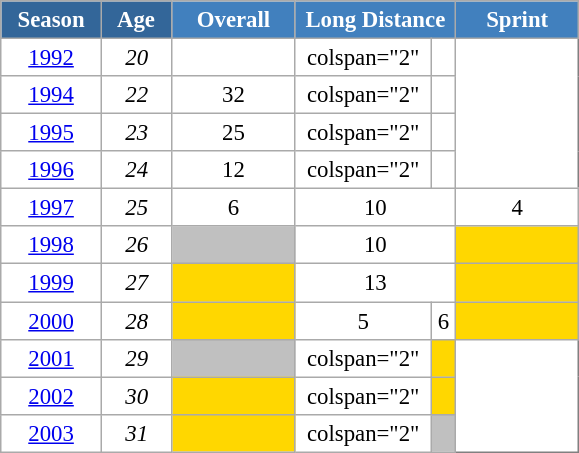<table class="wikitable" style="font-size:95%; text-align:center; border:grey solid 1px; border-collapse:collapse; background:#ffffff;">
<tr>
<th style="background-color:#369; color:white; width:60px;"> Season </th>
<th style="background-color:#369; color:white; width:40px;"> Age </th>
<th style="background-color:#4180be; color:white; width:75px;">Overall</th>
<th style="background-color:#4180be; color:white; width:100px;" colspan="2">Long Distance</th>
<th style="background-color:#4180be; color:white; width:75px;">Sprint</th>
</tr>
<tr>
<td><a href='#'>1992</a></td>
<td><em>20</em></td>
<td></td>
<td>colspan="2" </td>
<td></td>
</tr>
<tr>
<td><a href='#'>1994</a></td>
<td><em>22</em></td>
<td>32</td>
<td>colspan="2" </td>
<td></td>
</tr>
<tr>
<td><a href='#'>1995</a></td>
<td><em>23</em></td>
<td>25</td>
<td>colspan="2" </td>
<td></td>
</tr>
<tr>
<td><a href='#'>1996</a></td>
<td><em>24</em></td>
<td>12</td>
<td>colspan="2" </td>
<td></td>
</tr>
<tr>
<td><a href='#'>1997</a></td>
<td><em>25</em></td>
<td>6</td>
<td colspan="2">10</td>
<td>4</td>
</tr>
<tr>
<td><a href='#'>1998</a></td>
<td><em>26</em></td>
<td style="background:silver;"></td>
<td colspan="2">10</td>
<td style="background:gold;"></td>
</tr>
<tr>
<td><a href='#'>1999</a></td>
<td><em>27</em></td>
<td style="background:gold;"></td>
<td colspan="2">13</td>
<td style="background:gold;"></td>
</tr>
<tr>
<td><a href='#'>2000</a></td>
<td><em>28</em></td>
<td style="background:gold;"></td>
<td>5</td>
<td>6</td>
<td style="background:gold;"></td>
</tr>
<tr>
<td><a href='#'>2001</a></td>
<td><em>29</em></td>
<td style="background:silver;"></td>
<td>colspan="2" </td>
<td style="background:gold;"></td>
</tr>
<tr>
<td><a href='#'>2002</a></td>
<td><em>30</em></td>
<td style="background:gold;"></td>
<td>colspan="2" </td>
<td style="background:gold;"></td>
</tr>
<tr>
<td><a href='#'>2003</a></td>
<td><em>31</em></td>
<td style="background:gold;"></td>
<td>colspan="2" </td>
<td style="background:silver;"></td>
</tr>
</table>
